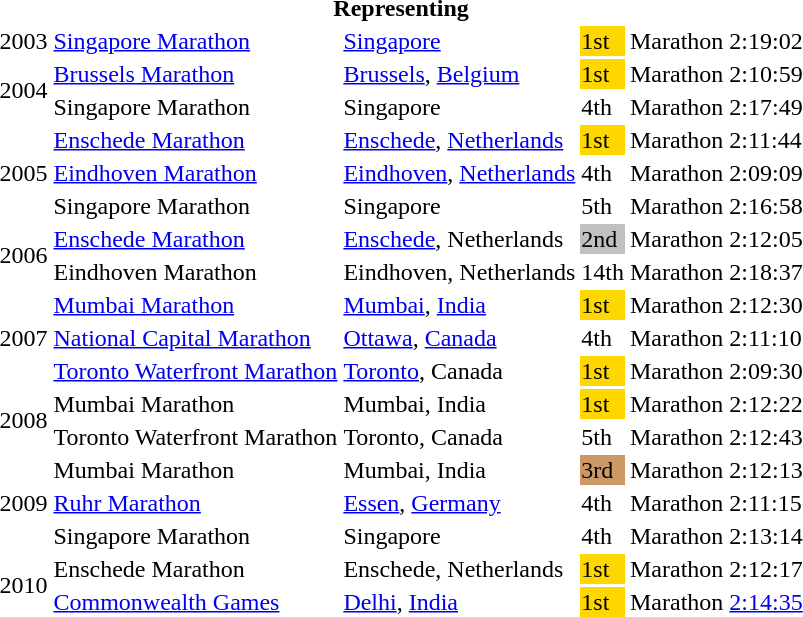<table>
<tr>
<th colspan="6">Representing </th>
</tr>
<tr>
<td>2003</td>
<td><a href='#'>Singapore Marathon</a></td>
<td><a href='#'>Singapore</a></td>
<td bgcolor=gold>1st</td>
<td>Marathon</td>
<td>2:19:02</td>
</tr>
<tr>
<td rowspan=2>2004</td>
<td><a href='#'>Brussels Marathon</a></td>
<td><a href='#'>Brussels</a>, <a href='#'>Belgium</a></td>
<td bgcolor=gold>1st</td>
<td>Marathon</td>
<td>2:10:59</td>
</tr>
<tr>
<td>Singapore Marathon</td>
<td>Singapore</td>
<td>4th</td>
<td>Marathon</td>
<td>2:17:49</td>
</tr>
<tr>
<td rowspan=3>2005</td>
<td><a href='#'>Enschede Marathon</a></td>
<td><a href='#'>Enschede</a>, <a href='#'>Netherlands</a></td>
<td bgcolor=gold>1st</td>
<td>Marathon</td>
<td>2:11:44</td>
</tr>
<tr>
<td><a href='#'>Eindhoven Marathon</a></td>
<td><a href='#'>Eindhoven</a>, <a href='#'>Netherlands</a></td>
<td>4th</td>
<td>Marathon</td>
<td>2:09:09</td>
</tr>
<tr>
<td>Singapore Marathon</td>
<td>Singapore</td>
<td>5th</td>
<td>Marathon</td>
<td>2:16:58</td>
</tr>
<tr>
<td rowspan=2>2006</td>
<td><a href='#'>Enschede Marathon</a></td>
<td><a href='#'>Enschede</a>, Netherlands</td>
<td bgcolor=silver>2nd</td>
<td>Marathon</td>
<td>2:12:05</td>
</tr>
<tr>
<td>Eindhoven Marathon</td>
<td>Eindhoven, Netherlands</td>
<td>14th</td>
<td>Marathon</td>
<td>2:18:37</td>
</tr>
<tr>
<td rowspan=3>2007</td>
<td><a href='#'>Mumbai Marathon</a></td>
<td><a href='#'>Mumbai</a>, <a href='#'>India</a></td>
<td bgcolor=gold>1st</td>
<td>Marathon</td>
<td>2:12:30</td>
</tr>
<tr>
<td><a href='#'>National Capital Marathon</a></td>
<td><a href='#'>Ottawa</a>, <a href='#'>Canada</a></td>
<td>4th</td>
<td>Marathon</td>
<td>2:11:10</td>
</tr>
<tr>
<td><a href='#'>Toronto Waterfront Marathon</a></td>
<td><a href='#'>Toronto</a>, Canada</td>
<td bgcolor=gold>1st</td>
<td>Marathon</td>
<td>2:09:30</td>
</tr>
<tr>
<td rowspan=2>2008</td>
<td>Mumbai Marathon</td>
<td>Mumbai, India</td>
<td bgcolor=gold>1st</td>
<td>Marathon</td>
<td>2:12:22</td>
</tr>
<tr>
<td>Toronto Waterfront Marathon</td>
<td>Toronto, Canada</td>
<td>5th</td>
<td>Marathon</td>
<td>2:12:43</td>
</tr>
<tr>
<td rowspan=3>2009</td>
<td>Mumbai Marathon</td>
<td>Mumbai, India</td>
<td bgcolor=cc9966>3rd</td>
<td>Marathon</td>
<td>2:12:13</td>
</tr>
<tr>
<td><a href='#'>Ruhr Marathon</a></td>
<td><a href='#'>Essen</a>, <a href='#'>Germany</a></td>
<td>4th</td>
<td>Marathon</td>
<td>2:11:15</td>
</tr>
<tr>
<td>Singapore Marathon</td>
<td>Singapore</td>
<td>4th</td>
<td>Marathon</td>
<td>2:13:14</td>
</tr>
<tr>
<td rowspan=2>2010</td>
<td>Enschede Marathon</td>
<td>Enschede, Netherlands</td>
<td bgcolor=gold>1st</td>
<td>Marathon</td>
<td>2:12:17</td>
</tr>
<tr>
<td><a href='#'>Commonwealth Games</a></td>
<td><a href='#'>Delhi</a>, <a href='#'>India</a></td>
<td bgcolor=gold>1st</td>
<td>Marathon</td>
<td><a href='#'>2:14:35</a></td>
</tr>
</table>
